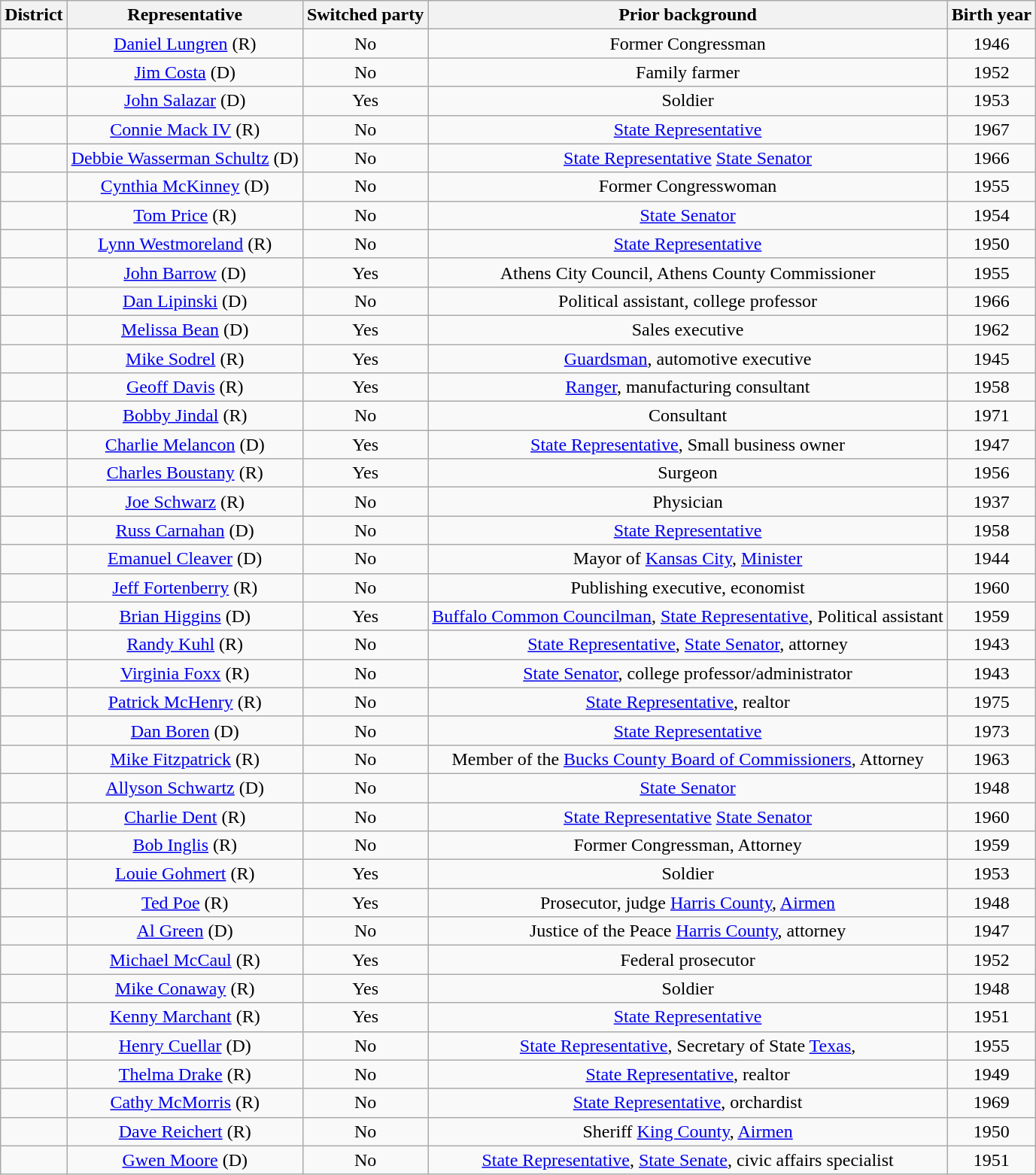<table class="sortable wikitable">
<tr>
<th>District</th>
<th>Representative</th>
<th>Switched party</th>
<th>Prior background</th>
<th>Birth year</th>
</tr>
<tr align=center>
<td></td>
<td><a href='#'>Daniel Lungren</a> (R)</td>
<td>No</td>
<td>Former Congressman</td>
<td>1946</td>
</tr>
<tr align=center>
<td></td>
<td><a href='#'>Jim Costa</a> (D)</td>
<td>No</td>
<td>Family farmer</td>
<td>1952</td>
</tr>
<tr align=center>
<td></td>
<td><a href='#'>John Salazar</a> (D)</td>
<td>Yes</td>
<td>Soldier</td>
<td>1953</td>
</tr>
<tr align=center>
<td></td>
<td><a href='#'>Connie Mack IV</a> (R)</td>
<td>No</td>
<td><a href='#'>State Representative</a></td>
<td>1967</td>
</tr>
<tr align=center>
<td></td>
<td><a href='#'>Debbie Wasserman Schultz</a> (D)</td>
<td>No</td>
<td><a href='#'>State Representative</a> <a href='#'>State Senator</a></td>
<td>1966</td>
</tr>
<tr align=center>
<td></td>
<td><a href='#'>Cynthia McKinney</a> (D)</td>
<td>No</td>
<td>Former Congresswoman</td>
<td>1955</td>
</tr>
<tr align=center>
<td></td>
<td><a href='#'>Tom Price</a> (R)</td>
<td>No</td>
<td><a href='#'>State Senator</a></td>
<td>1954</td>
</tr>
<tr align=center>
<td></td>
<td><a href='#'>Lynn Westmoreland</a> (R)</td>
<td>No</td>
<td><a href='#'>State Representative</a></td>
<td>1950</td>
</tr>
<tr align=center>
<td></td>
<td><a href='#'>John Barrow</a> (D)</td>
<td>Yes</td>
<td>Athens City Council, Athens County Commissioner</td>
<td>1955</td>
</tr>
<tr align=center>
<td></td>
<td><a href='#'>Dan Lipinski</a> (D)</td>
<td>No</td>
<td>Political assistant, college professor</td>
<td>1966</td>
</tr>
<tr align=center>
<td></td>
<td><a href='#'>Melissa Bean</a> (D)</td>
<td>Yes</td>
<td>Sales executive</td>
<td>1962</td>
</tr>
<tr align=center>
<td></td>
<td><a href='#'>Mike Sodrel</a> (R)</td>
<td>Yes</td>
<td><a href='#'>Guardsman</a>, automotive executive</td>
<td>1945</td>
</tr>
<tr align=center>
<td></td>
<td><a href='#'>Geoff Davis</a> (R)</td>
<td>Yes</td>
<td><a href='#'>Ranger</a>, manufacturing consultant</td>
<td>1958</td>
</tr>
<tr align=center>
<td></td>
<td><a href='#'>Bobby Jindal</a> (R)</td>
<td>No</td>
<td>Consultant</td>
<td>1971</td>
</tr>
<tr align=center>
<td></td>
<td><a href='#'>Charlie Melancon</a> (D)</td>
<td>Yes</td>
<td><a href='#'>State Representative</a>, Small business owner</td>
<td>1947</td>
</tr>
<tr align=center>
<td></td>
<td><a href='#'>Charles Boustany</a> (R)</td>
<td>Yes</td>
<td>Surgeon</td>
<td>1956</td>
</tr>
<tr align=center>
<td></td>
<td><a href='#'>Joe Schwarz</a> (R)</td>
<td>No</td>
<td>Physician</td>
<td>1937</td>
</tr>
<tr align=center>
<td></td>
<td><a href='#'>Russ Carnahan</a> (D)</td>
<td>No</td>
<td><a href='#'>State Representative</a></td>
<td>1958</td>
</tr>
<tr align=center>
<td></td>
<td><a href='#'>Emanuel Cleaver</a> (D)</td>
<td>No</td>
<td>Mayor of <a href='#'>Kansas City</a>, <a href='#'>Minister</a></td>
<td>1944</td>
</tr>
<tr align=center>
<td></td>
<td><a href='#'>Jeff Fortenberry</a> (R)</td>
<td>No</td>
<td>Publishing executive, economist</td>
<td>1960</td>
</tr>
<tr align=center>
<td></td>
<td><a href='#'>Brian Higgins</a> (D)</td>
<td>Yes</td>
<td><a href='#'>Buffalo Common Councilman</a>, <a href='#'>State Representative</a>, Political assistant</td>
<td>1959</td>
</tr>
<tr align=center>
<td></td>
<td><a href='#'>Randy Kuhl</a> (R)</td>
<td>No</td>
<td><a href='#'>State Representative</a>, <a href='#'>State Senator</a>, attorney</td>
<td>1943</td>
</tr>
<tr align=center>
<td></td>
<td><a href='#'>Virginia Foxx</a> (R)</td>
<td>No</td>
<td><a href='#'>State Senator</a>, college professor/administrator</td>
<td>1943</td>
</tr>
<tr align=center>
<td></td>
<td><a href='#'>Patrick McHenry</a> (R)</td>
<td>No</td>
<td><a href='#'>State Representative</a>, realtor</td>
<td>1975</td>
</tr>
<tr align=center>
<td></td>
<td><a href='#'>Dan Boren</a> (D)</td>
<td>No</td>
<td><a href='#'>State Representative</a></td>
<td>1973</td>
</tr>
<tr align=center>
<td></td>
<td><a href='#'>Mike Fitzpatrick</a> (R)</td>
<td>No</td>
<td>Member of the <a href='#'>Bucks County Board of Commissioners</a>, Attorney</td>
<td>1963</td>
</tr>
<tr align=center>
<td></td>
<td><a href='#'>Allyson Schwartz</a> (D)</td>
<td>No</td>
<td><a href='#'>State Senator</a></td>
<td>1948</td>
</tr>
<tr align=center>
<td></td>
<td><a href='#'>Charlie Dent</a> (R)</td>
<td>No</td>
<td><a href='#'>State Representative</a> <a href='#'>State Senator</a></td>
<td>1960</td>
</tr>
<tr align=center>
<td></td>
<td><a href='#'>Bob Inglis</a> (R)</td>
<td>No</td>
<td>Former Congressman, Attorney</td>
<td>1959</td>
</tr>
<tr align=center>
<td></td>
<td><a href='#'>Louie Gohmert</a> (R)</td>
<td>Yes</td>
<td>Soldier</td>
<td>1953</td>
</tr>
<tr align=center>
<td></td>
<td><a href='#'>Ted Poe</a> (R)</td>
<td>Yes</td>
<td>Prosecutor, judge <a href='#'>Harris County</a>, <a href='#'>Airmen</a></td>
<td>1948</td>
</tr>
<tr align=center>
<td></td>
<td><a href='#'>Al Green</a> (D)</td>
<td>No</td>
<td>Justice of the Peace <a href='#'>Harris County</a>, attorney</td>
<td>1947</td>
</tr>
<tr align=center>
<td></td>
<td><a href='#'>Michael McCaul</a> (R)</td>
<td>Yes</td>
<td>Federal prosecutor</td>
<td>1952</td>
</tr>
<tr align=center>
<td></td>
<td><a href='#'>Mike Conaway</a> (R)</td>
<td>Yes</td>
<td>Soldier</td>
<td>1948</td>
</tr>
<tr align=center>
<td></td>
<td><a href='#'>Kenny Marchant</a> (R)</td>
<td>Yes</td>
<td><a href='#'>State Representative</a></td>
<td>1951</td>
</tr>
<tr align=center>
<td></td>
<td><a href='#'>Henry Cuellar</a> (D)</td>
<td>No</td>
<td><a href='#'>State Representative</a>, Secretary of State <a href='#'>Texas</a>,</td>
<td>1955</td>
</tr>
<tr align=center>
<td></td>
<td><a href='#'>Thelma Drake</a> (R)</td>
<td>No</td>
<td><a href='#'>State Representative</a>, realtor</td>
<td>1949</td>
</tr>
<tr align=center>
<td></td>
<td><a href='#'>Cathy McMorris</a> (R)</td>
<td>No</td>
<td><a href='#'>State Representative</a>, orchardist</td>
<td>1969</td>
</tr>
<tr align=center>
<td></td>
<td><a href='#'>Dave Reichert</a> (R)</td>
<td>No</td>
<td>Sheriff <a href='#'>King County</a>, <a href='#'>Airmen</a></td>
<td>1950</td>
</tr>
<tr align=center>
<td></td>
<td><a href='#'>Gwen Moore</a> (D)</td>
<td>No</td>
<td><a href='#'>State Representative</a>, <a href='#'>State Senate</a>, civic affairs specialist</td>
<td>1951</td>
</tr>
</table>
